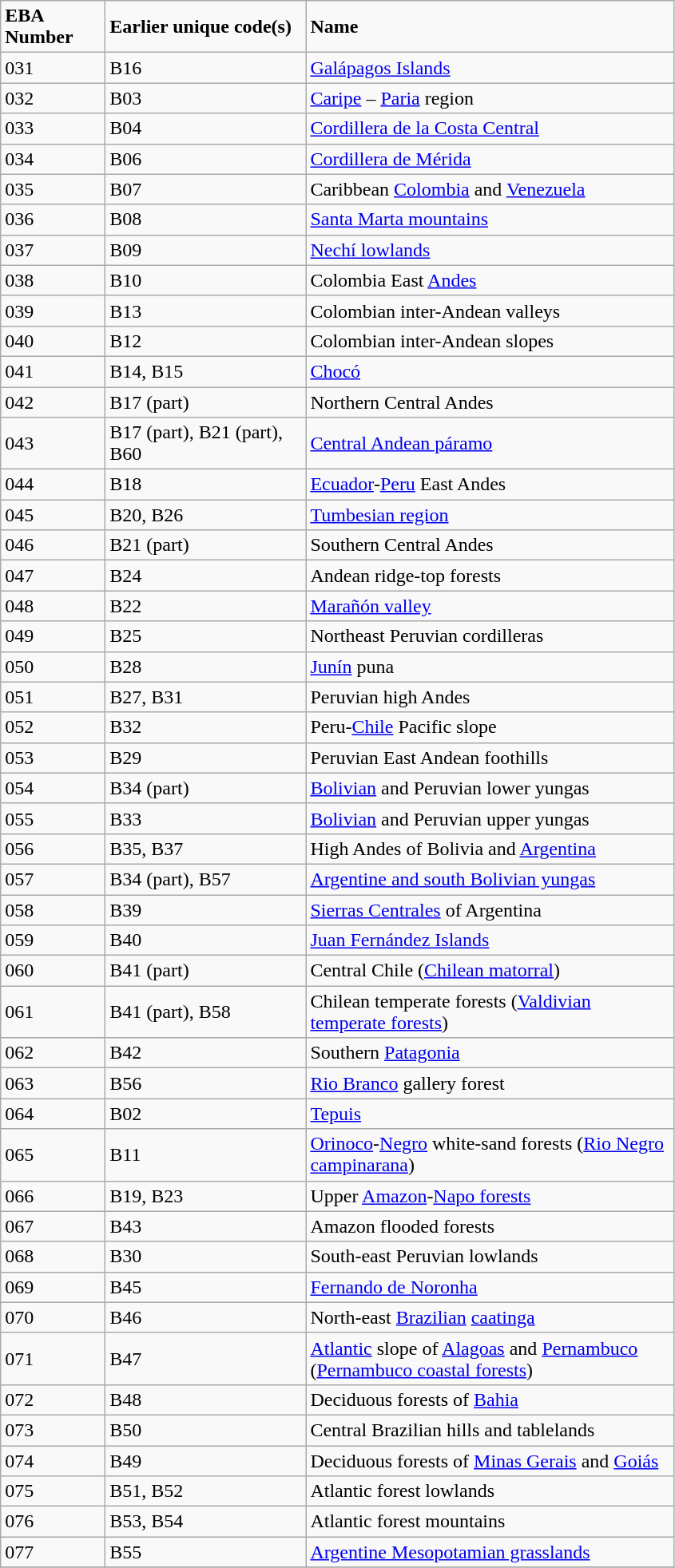<table class="wikitable">
<tr>
<td style="width:80px"><strong>EBA Number</strong></td>
<td style="width:160px"><strong>Earlier unique code(s)</strong></td>
<td style="width:300px"><strong>Name</strong></td>
</tr>
<tr>
<td>031</td>
<td>B16</td>
<td><a href='#'>Galápagos Islands</a></td>
</tr>
<tr>
<td>032</td>
<td>B03</td>
<td><a href='#'>Caripe</a> – <a href='#'>Paria</a> region</td>
</tr>
<tr>
<td>033</td>
<td>B04</td>
<td><a href='#'>Cordillera de la Costa Central</a></td>
</tr>
<tr>
<td>034</td>
<td>B06</td>
<td><a href='#'>Cordillera de Mérida</a></td>
</tr>
<tr>
<td>035</td>
<td>B07</td>
<td>Caribbean <a href='#'>Colombia</a> and <a href='#'>Venezuela</a></td>
</tr>
<tr>
<td>036</td>
<td>B08</td>
<td><a href='#'>Santa Marta mountains</a></td>
</tr>
<tr>
<td>037</td>
<td>B09</td>
<td><a href='#'>Nechí lowlands</a></td>
</tr>
<tr>
<td>038</td>
<td>B10</td>
<td>Colombia East <a href='#'>Andes</a></td>
</tr>
<tr>
<td>039</td>
<td>B13</td>
<td>Colombian inter-Andean valleys</td>
</tr>
<tr>
<td>040</td>
<td>B12</td>
<td>Colombian inter-Andean slopes</td>
</tr>
<tr>
<td>041</td>
<td>B14, B15</td>
<td><a href='#'>Chocó</a></td>
</tr>
<tr>
<td>042</td>
<td>B17 (part)</td>
<td>Northern Central Andes</td>
</tr>
<tr>
<td>043</td>
<td>B17 (part), B21 (part), B60</td>
<td><a href='#'>Central Andean páramo</a></td>
</tr>
<tr>
<td>044</td>
<td>B18</td>
<td><a href='#'>Ecuador</a>-<a href='#'>Peru</a> East Andes</td>
</tr>
<tr>
<td>045</td>
<td>B20, B26</td>
<td><a href='#'>Tumbesian region</a></td>
</tr>
<tr>
<td>046</td>
<td>B21 (part)</td>
<td>Southern Central Andes</td>
</tr>
<tr>
<td>047</td>
<td>B24</td>
<td>Andean ridge-top forests</td>
</tr>
<tr>
<td>048</td>
<td>B22</td>
<td><a href='#'>Marañón valley</a></td>
</tr>
<tr>
<td>049</td>
<td>B25</td>
<td>Northeast Peruvian cordilleras</td>
</tr>
<tr>
<td>050</td>
<td>B28</td>
<td><a href='#'>Junín</a> puna</td>
</tr>
<tr>
<td>051</td>
<td>B27, B31</td>
<td>Peruvian high Andes</td>
</tr>
<tr>
<td>052</td>
<td>B32</td>
<td>Peru-<a href='#'>Chile</a> Pacific slope</td>
</tr>
<tr>
<td>053</td>
<td>B29</td>
<td>Peruvian East Andean foothills</td>
</tr>
<tr>
<td>054</td>
<td>B34 (part)</td>
<td><a href='#'>Bolivian</a> and Peruvian lower yungas</td>
</tr>
<tr>
<td>055</td>
<td>B33</td>
<td><a href='#'>Bolivian</a> and Peruvian upper yungas</td>
</tr>
<tr>
<td>056</td>
<td>B35, B37</td>
<td>High Andes of Bolivia and <a href='#'>Argentina</a></td>
</tr>
<tr>
<td>057</td>
<td>B34 (part), B57</td>
<td><a href='#'>Argentine and south Bolivian yungas</a></td>
</tr>
<tr>
<td>058</td>
<td>B39</td>
<td><a href='#'>Sierras Centrales</a> of Argentina</td>
</tr>
<tr>
<td>059</td>
<td>B40</td>
<td><a href='#'>Juan Fernández Islands</a></td>
</tr>
<tr>
<td>060</td>
<td>B41 (part)</td>
<td>Central Chile (<a href='#'>Chilean matorral</a>)</td>
</tr>
<tr>
<td>061</td>
<td>B41 (part), B58</td>
<td>Chilean temperate forests (<a href='#'>Valdivian temperate forests</a>)</td>
</tr>
<tr>
<td>062</td>
<td>B42</td>
<td>Southern <a href='#'>Patagonia</a></td>
</tr>
<tr>
<td>063</td>
<td>B56</td>
<td><a href='#'>Rio Branco</a> gallery forest</td>
</tr>
<tr>
<td>064</td>
<td>B02</td>
<td><a href='#'>Tepuis</a></td>
</tr>
<tr>
<td>065</td>
<td>B11</td>
<td><a href='#'>Orinoco</a>-<a href='#'>Negro</a> white-sand forests (<a href='#'>Rio Negro campinarana</a>)</td>
</tr>
<tr>
<td>066</td>
<td>B19, B23</td>
<td>Upper <a href='#'>Amazon</a>-<a href='#'>Napo forests</a></td>
</tr>
<tr>
<td>067</td>
<td>B43</td>
<td>Amazon flooded forests</td>
</tr>
<tr>
<td>068</td>
<td>B30</td>
<td>South-east Peruvian lowlands</td>
</tr>
<tr>
<td>069</td>
<td>B45</td>
<td><a href='#'>Fernando de Noronha</a></td>
</tr>
<tr>
<td>070</td>
<td>B46</td>
<td>North-east <a href='#'>Brazilian</a> <a href='#'>caatinga</a></td>
</tr>
<tr>
<td>071</td>
<td>B47</td>
<td><a href='#'>Atlantic</a> slope of <a href='#'>Alagoas</a> and <a href='#'>Pernambuco</a> (<a href='#'>Pernambuco coastal forests</a>)</td>
</tr>
<tr>
<td>072</td>
<td>B48</td>
<td>Deciduous forests of <a href='#'>Bahia</a></td>
</tr>
<tr>
<td>073</td>
<td>B50</td>
<td>Central Brazilian hills and tablelands</td>
</tr>
<tr>
<td>074</td>
<td>B49</td>
<td>Deciduous forests of <a href='#'>Minas Gerais</a> and <a href='#'>Goiás</a></td>
</tr>
<tr>
<td>075</td>
<td>B51, B52</td>
<td>Atlantic forest lowlands</td>
</tr>
<tr>
<td>076</td>
<td>B53, B54</td>
<td>Atlantic forest mountains</td>
</tr>
<tr>
<td>077</td>
<td>B55</td>
<td><a href='#'>Argentine Mesopotamian grasslands</a></td>
</tr>
<tr>
</tr>
</table>
